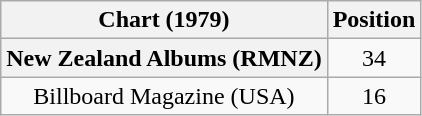<table class="wikitable plainrowheaders" style="text-align:center">
<tr>
<th scope="col">Chart (1979)</th>
<th scope="col">Position</th>
</tr>
<tr>
<th scope="row">New Zealand Albums (RMNZ)</th>
<td>34</td>
</tr>
<tr>
<td>Billboard Magazine (USA)</td>
<td>16</td>
</tr>
</table>
